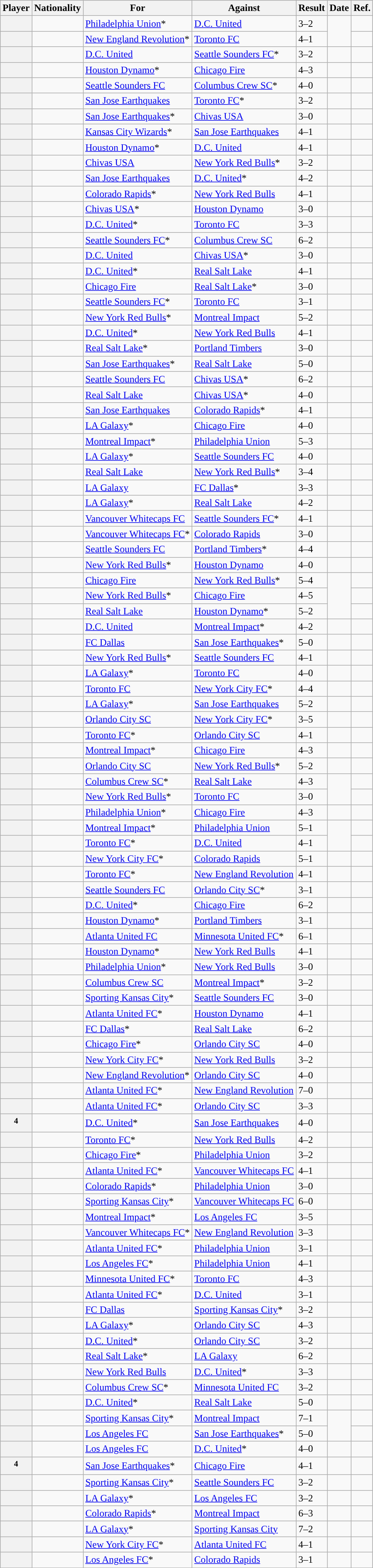<table class="wikitable sortable plainrowheaders">
<tr>
<th scope="col">Player</th>
<th scope="col">Nationality</th>
<th scope="col">For</th>
<th scope="col">Against</th>
<th scope="col" style="text-align:center">Result</th>
<th scope="col">Date</th>
<th scope="col" class="unsortable" style="text-align:center">Ref.</th>
</tr>
<tr>
<th scope="row"></th>
<td></td>
<td><a href='#'>Philadelphia Union</a>*</td>
<td><a href='#'>D.C. United</a></td>
<td>3–2</td>
<td rowspan="2"></td>
<td></td>
</tr>
<tr>
<th scope="row"></th>
<td></td>
<td><a href='#'>New England Revolution</a>*</td>
<td><a href='#'>Toronto FC</a></td>
<td>4–1</td>
<td></td>
</tr>
<tr>
<th scope="row"></th>
<td></td>
<td><a href='#'>D.C. United</a></td>
<td><a href='#'>Seattle Sounders FC</a>*</td>
<td>3–2</td>
<td></td>
<td></td>
</tr>
<tr>
<th scope="row"></th>
<td></td>
<td><a href='#'>Houston Dynamo</a>*</td>
<td><a href='#'>Chicago Fire</a></td>
<td>4–3</td>
<td></td>
<td></td>
</tr>
<tr>
<th scope="row"></th>
<td></td>
<td><a href='#'>Seattle Sounders FC</a></td>
<td><a href='#'>Columbus Crew SC</a>*</td>
<td>4–0</td>
<td></td>
<td></td>
</tr>
<tr>
<th scope="row"></th>
<td></td>
<td><a href='#'>San Jose Earthquakes</a></td>
<td><a href='#'>Toronto FC</a>*</td>
<td>3–2</td>
<td></td>
<td></td>
</tr>
<tr>
<th scope="row"></th>
<td></td>
<td><a href='#'>San Jose Earthquakes</a>*</td>
<td><a href='#'>Chivas USA</a></td>
<td>3–0</td>
<td></td>
<td></td>
</tr>
<tr>
<th scope="row"></th>
<td></td>
<td><a href='#'>Kansas City Wizards</a>*</td>
<td><a href='#'>San Jose Earthquakes</a></td>
<td>4–1</td>
<td></td>
<td></td>
</tr>
<tr>
<th scope="row"></th>
<td></td>
<td><a href='#'>Houston Dynamo</a>*</td>
<td><a href='#'>D.C. United</a></td>
<td>4–1</td>
<td></td>
<td></td>
</tr>
<tr>
<th scope="row"></th>
<td></td>
<td><a href='#'>Chivas USA</a></td>
<td><a href='#'>New York Red Bulls</a>*</td>
<td>3–2</td>
<td></td>
<td></td>
</tr>
<tr>
<th scope="row"></th>
<td></td>
<td><a href='#'>San Jose Earthquakes</a></td>
<td><a href='#'>D.C. United</a>*</td>
<td>4–2</td>
<td></td>
<td></td>
</tr>
<tr>
<th scope="row"></th>
<td></td>
<td><a href='#'>Colorado Rapids</a>*</td>
<td><a href='#'>New York Red Bulls</a></td>
<td>4–1</td>
<td></td>
<td></td>
</tr>
<tr>
<th scope="row"></th>
<td></td>
<td><a href='#'>Chivas USA</a>*</td>
<td><a href='#'>Houston Dynamo</a></td>
<td>3–0</td>
<td></td>
<td></td>
</tr>
<tr>
<th scope="row"></th>
<td></td>
<td><a href='#'>D.C. United</a>*</td>
<td><a href='#'>Toronto FC</a></td>
<td>3–3</td>
<td></td>
<td></td>
</tr>
<tr>
<th scope="row"></th>
<td></td>
<td><a href='#'>Seattle Sounders FC</a>*</td>
<td><a href='#'>Columbus Crew SC</a></td>
<td>6–2</td>
<td></td>
<td></td>
</tr>
<tr>
<th scope="row"></th>
<td></td>
<td><a href='#'>D.C. United</a></td>
<td><a href='#'>Chivas USA</a>*</td>
<td>3–0</td>
<td></td>
<td></td>
</tr>
<tr>
<th scope="row"></th>
<td></td>
<td><a href='#'>D.C. United</a>*</td>
<td><a href='#'>Real Salt Lake</a></td>
<td>4–1</td>
<td></td>
<td></td>
</tr>
<tr>
<th scope="row"></th>
<td></td>
<td><a href='#'>Chicago Fire</a></td>
<td><a href='#'>Real Salt Lake</a>*</td>
<td>3–0</td>
<td></td>
<td></td>
</tr>
<tr>
<th scope="row"></th>
<td></td>
<td><a href='#'>Seattle Sounders FC</a>*</td>
<td><a href='#'>Toronto FC</a></td>
<td>3–1</td>
<td></td>
<td></td>
</tr>
<tr>
<th scope="row"></th>
<td></td>
<td><a href='#'>New York Red Bulls</a>*</td>
<td><a href='#'>Montreal Impact</a></td>
<td>5–2</td>
<td></td>
<td></td>
</tr>
<tr>
<th scope="row"></th>
<td></td>
<td><a href='#'>D.C. United</a>*</td>
<td><a href='#'>New York Red Bulls</a></td>
<td>4–1</td>
<td></td>
<td></td>
</tr>
<tr>
<th scope="row"></th>
<td></td>
<td><a href='#'>Real Salt Lake</a>*</td>
<td><a href='#'>Portland Timbers</a></td>
<td>3–0</td>
<td></td>
<td></td>
</tr>
<tr>
<th scope="row"></th>
<td></td>
<td><a href='#'>San Jose Earthquakes</a>*</td>
<td><a href='#'>Real Salt Lake</a></td>
<td>5–0</td>
<td></td>
<td></td>
</tr>
<tr>
<th scope="row"></th>
<td></td>
<td><a href='#'>Seattle Sounders FC</a></td>
<td><a href='#'>Chivas USA</a>*</td>
<td>6–2</td>
<td></td>
<td></td>
</tr>
<tr>
<th scope="row"></th>
<td></td>
<td><a href='#'>Real Salt Lake</a></td>
<td><a href='#'>Chivas USA</a>*</td>
<td>4–0</td>
<td></td>
<td></td>
</tr>
<tr>
<th scope="row"></th>
<td></td>
<td><a href='#'>San Jose Earthquakes</a></td>
<td><a href='#'>Colorado Rapids</a>*</td>
<td>4–1</td>
<td></td>
<td></td>
</tr>
<tr>
<th scope="row"></th>
<td></td>
<td><a href='#'>LA Galaxy</a>*</td>
<td><a href='#'>Chicago Fire</a></td>
<td>4–0</td>
<td></td>
<td></td>
</tr>
<tr>
<th scope="row"></th>
<td></td>
<td><a href='#'>Montreal Impact</a>*</td>
<td><a href='#'>Philadelphia Union</a></td>
<td>5–3</td>
<td></td>
<td></td>
</tr>
<tr>
<th scope="row"></th>
<td></td>
<td><a href='#'>LA Galaxy</a>*</td>
<td><a href='#'>Seattle Sounders FC</a></td>
<td>4–0</td>
<td></td>
<td></td>
</tr>
<tr>
<th scope="row"></th>
<td></td>
<td><a href='#'>Real Salt Lake</a></td>
<td><a href='#'>New York Red Bulls</a>*</td>
<td>3–4</td>
<td></td>
<td></td>
</tr>
<tr>
<th scope="row"></th>
<td></td>
<td><a href='#'>LA Galaxy</a></td>
<td><a href='#'>FC Dallas</a>*</td>
<td>3–3</td>
<td></td>
<td></td>
</tr>
<tr>
<th scope="row"></th>
<td></td>
<td><a href='#'>LA Galaxy</a>*</td>
<td><a href='#'>Real Salt Lake</a></td>
<td>4–2</td>
<td></td>
<td></td>
</tr>
<tr>
<th scope="row"></th>
<td></td>
<td><a href='#'>Vancouver Whitecaps FC</a></td>
<td><a href='#'>Seattle Sounders FC</a>*</td>
<td>4–1</td>
<td></td>
<td></td>
</tr>
<tr>
<th scope="row"></th>
<td></td>
<td><a href='#'>Vancouver Whitecaps FC</a>*</td>
<td><a href='#'>Colorado Rapids</a></td>
<td>3–0</td>
<td></td>
<td></td>
</tr>
<tr>
<th scope="row"></th>
<td></td>
<td><a href='#'>Seattle Sounders FC</a></td>
<td><a href='#'>Portland Timbers</a>*</td>
<td>4–4</td>
<td></td>
<td></td>
</tr>
<tr>
<th scope="row"></th>
<td></td>
<td><a href='#'>New York Red Bulls</a>*</td>
<td><a href='#'>Houston Dynamo</a></td>
<td>4–0</td>
<td></td>
<td></td>
</tr>
<tr>
<th scope="row"></th>
<td></td>
<td><a href='#'>Chicago Fire</a></td>
<td><a href='#'>New York Red Bulls</a>*</td>
<td>5–4</td>
<td rowspan="3"></td>
<td></td>
</tr>
<tr>
<th scope="row"></th>
<td></td>
<td><a href='#'>New York Red Bulls</a>*</td>
<td><a href='#'>Chicago Fire</a></td>
<td>4–5</td>
<td></td>
</tr>
<tr>
<th scope="row"></th>
<td></td>
<td><a href='#'>Real Salt Lake</a></td>
<td><a href='#'>Houston Dynamo</a>*</td>
<td>5–2</td>
<td></td>
</tr>
<tr>
<th scope="row"></th>
<td></td>
<td><a href='#'>D.C. United</a></td>
<td><a href='#'>Montreal Impact</a>*</td>
<td>4–2</td>
<td></td>
<td></td>
</tr>
<tr>
<th scope="row"></th>
<td></td>
<td><a href='#'>FC Dallas</a></td>
<td><a href='#'>San Jose Earthquakes</a>*</td>
<td>5–0</td>
<td></td>
<td></td>
</tr>
<tr>
<th scope="row"></th>
<td></td>
<td><a href='#'>New York Red Bulls</a>*</td>
<td><a href='#'>Seattle Sounders FC</a></td>
<td>4–1</td>
<td></td>
<td></td>
</tr>
<tr>
<th scope="row"></th>
<td></td>
<td><a href='#'>LA Galaxy</a>*</td>
<td><a href='#'>Toronto FC</a></td>
<td>4–0</td>
<td></td>
<td></td>
</tr>
<tr>
<th scope="row"></th>
<td></td>
<td><a href='#'>Toronto FC</a></td>
<td><a href='#'>New York City FC</a>*</td>
<td>4–4</td>
<td></td>
<td></td>
</tr>
<tr>
<th scope="row"></th>
<td></td>
<td><a href='#'>LA Galaxy</a>*</td>
<td><a href='#'>San Jose Earthquakes</a></td>
<td>5–2</td>
<td></td>
<td></td>
</tr>
<tr>
<th scope="row"></th>
<td></td>
<td><a href='#'>Orlando City SC</a></td>
<td><a href='#'>New York City FC</a>*</td>
<td>3–5</td>
<td></td>
<td></td>
</tr>
<tr>
<th scope="row"></th>
<td></td>
<td><a href='#'>Toronto FC</a>*</td>
<td><a href='#'>Orlando City SC</a></td>
<td>4–1</td>
<td></td>
<td></td>
</tr>
<tr>
<th scope="row"></th>
<td></td>
<td><a href='#'>Montreal Impact</a>*</td>
<td><a href='#'>Chicago Fire</a></td>
<td>4–3</td>
<td></td>
<td></td>
</tr>
<tr>
<th scope="row"></th>
<td></td>
<td><a href='#'>Orlando City SC</a></td>
<td><a href='#'>New York Red Bulls</a>*</td>
<td>5–2</td>
<td></td>
<td></td>
</tr>
<tr>
<th scope="row"></th>
<td></td>
<td><a href='#'>Columbus Crew SC</a>*</td>
<td><a href='#'>Real Salt Lake</a></td>
<td>4–3</td>
<td rowspan="2"></td>
<td></td>
</tr>
<tr>
<th scope="row"></th>
<td></td>
<td><a href='#'>New York Red Bulls</a>*</td>
<td><a href='#'>Toronto FC</a></td>
<td>3–0</td>
<td></td>
</tr>
<tr>
<th scope="row"></th>
<td></td>
<td><a href='#'>Philadelphia Union</a>*</td>
<td><a href='#'>Chicago Fire</a></td>
<td>4–3</td>
<td></td>
<td></td>
</tr>
<tr>
<th scope="row"></th>
<td></td>
<td><a href='#'>Montreal Impact</a>*</td>
<td><a href='#'>Philadelphia Union</a></td>
<td>5–1</td>
<td rowspan="2"></td>
<td></td>
</tr>
<tr>
<th scope="row"></th>
<td></td>
<td><a href='#'>Toronto FC</a>*</td>
<td><a href='#'>D.C. United</a></td>
<td>4–1</td>
<td></td>
</tr>
<tr>
<th scope="row"></th>
<td></td>
<td><a href='#'>New York City FC</a>*</td>
<td><a href='#'>Colorado Rapids</a></td>
<td>5–1</td>
<td></td>
<td></td>
</tr>
<tr>
<th scope="row"></th>
<td></td>
<td><a href='#'>Toronto FC</a>*</td>
<td><a href='#'>New England Revolution</a></td>
<td>4–1</td>
<td></td>
<td></td>
</tr>
<tr>
<th scope="row"></th>
<td></td>
<td><a href='#'>Seattle Sounders FC</a></td>
<td><a href='#'>Orlando City SC</a>*</td>
<td>3–1</td>
<td></td>
<td></td>
</tr>
<tr>
<th scope="row"></th>
<td></td>
<td><a href='#'>D.C. United</a>*</td>
<td><a href='#'>Chicago Fire</a></td>
<td>6–2</td>
<td></td>
<td></td>
</tr>
<tr>
<th scope="row"></th>
<td></td>
<td><a href='#'>Houston Dynamo</a>*</td>
<td><a href='#'>Portland Timbers</a></td>
<td>3–1</td>
<td></td>
<td></td>
</tr>
<tr>
<th scope="row"></th>
<td></td>
<td><a href='#'>Atlanta United FC</a></td>
<td><a href='#'>Minnesota United FC</a>*</td>
<td>6–1</td>
<td></td>
<td></td>
</tr>
<tr>
<th scope="row"></th>
<td></td>
<td><a href='#'>Houston Dynamo</a>*</td>
<td><a href='#'>New York Red Bulls</a></td>
<td>4–1</td>
<td></td>
<td></td>
</tr>
<tr>
<th scope="row"></th>
<td></td>
<td><a href='#'>Philadelphia Union</a>*</td>
<td><a href='#'>New York Red Bulls</a></td>
<td>3–0</td>
<td></td>
<td></td>
</tr>
<tr>
<th scope="row"></th>
<td></td>
<td><a href='#'>Columbus Crew SC</a></td>
<td><a href='#'>Montreal Impact</a>*</td>
<td>3–2</td>
<td></td>
<td></td>
</tr>
<tr>
<th scope="row"></th>
<td></td>
<td><a href='#'>Sporting Kansas City</a>*</td>
<td><a href='#'>Seattle Sounders FC</a></td>
<td>3–0</td>
<td></td>
<td></td>
</tr>
<tr>
<th scope="row"></th>
<td></td>
<td><a href='#'>Atlanta United FC</a>*</td>
<td><a href='#'>Houston Dynamo</a></td>
<td>4–1</td>
<td></td>
<td></td>
</tr>
<tr>
<th scope="row"></th>
<td></td>
<td><a href='#'>FC Dallas</a>*</td>
<td><a href='#'>Real Salt Lake</a></td>
<td>6–2</td>
<td></td>
<td></td>
</tr>
<tr>
<th scope="row"></th>
<td></td>
<td><a href='#'>Chicago Fire</a>*</td>
<td><a href='#'>Orlando City SC</a></td>
<td>4–0</td>
<td></td>
<td></td>
</tr>
<tr>
<th scope="row"></th>
<td></td>
<td><a href='#'>New York City FC</a>*</td>
<td><a href='#'>New York Red Bulls</a></td>
<td>3–2</td>
<td></td>
<td></td>
</tr>
<tr>
<th scope="row"></th>
<td></td>
<td><a href='#'>New England Revolution</a>*</td>
<td><a href='#'>Orlando City SC</a></td>
<td>4–0</td>
<td></td>
<td></td>
</tr>
<tr>
<th scope="row"></th>
<td></td>
<td><a href='#'>Atlanta United FC</a>*</td>
<td><a href='#'>New England Revolution</a></td>
<td>7–0</td>
<td></td>
<td></td>
</tr>
<tr>
<th scope="row"></th>
<td></td>
<td><a href='#'>Atlanta United FC</a>*</td>
<td><a href='#'>Orlando City SC</a></td>
<td>3–3</td>
<td></td>
<td></td>
</tr>
<tr>
<th scope="row"><sup>4</sup></th>
<td></td>
<td><a href='#'>D.C. United</a>*</td>
<td><a href='#'>San Jose Earthquakes</a></td>
<td>4–0</td>
<td></td>
<td></td>
</tr>
<tr>
<th scope="row"></th>
<td></td>
<td><a href='#'>Toronto FC</a>*</td>
<td><a href='#'>New York Red Bulls</a></td>
<td>4–2</td>
<td></td>
<td></td>
</tr>
<tr>
<th scope="row"></th>
<td></td>
<td><a href='#'>Chicago Fire</a>*</td>
<td><a href='#'>Philadelphia Union</a></td>
<td>3–2</td>
<td></td>
<td></td>
</tr>
<tr>
<th scope="row"></th>
<td></td>
<td><a href='#'>Atlanta United FC</a>*</td>
<td><a href='#'>Vancouver Whitecaps FC</a></td>
<td>4–1</td>
<td></td>
<td></td>
</tr>
<tr>
<th scope="row"></th>
<td></td>
<td><a href='#'>Colorado Rapids</a>*</td>
<td><a href='#'>Philadelphia Union</a></td>
<td>3–0</td>
<td></td>
<td></td>
</tr>
<tr>
<th scope="row"></th>
<td></td>
<td><a href='#'>Sporting Kansas City</a>*</td>
<td><a href='#'>Vancouver Whitecaps FC</a></td>
<td>6–0</td>
<td></td>
<td></td>
</tr>
<tr>
<th scope="row"></th>
<td></td>
<td><a href='#'>Montreal Impact</a>*</td>
<td><a href='#'>Los Angeles FC</a></td>
<td>3–5</td>
<td></td>
<td></td>
</tr>
<tr>
<th scope="row"></th>
<td></td>
<td><a href='#'>Vancouver Whitecaps FC</a>*</td>
<td><a href='#'>New England Revolution</a></td>
<td>3–3</td>
<td></td>
<td></td>
</tr>
<tr>
<th scope="row"></th>
<td></td>
<td><a href='#'>Atlanta United FC</a>*</td>
<td><a href='#'>Philadelphia Union</a></td>
<td>3–1</td>
<td></td>
<td></td>
</tr>
<tr>
<th scope="row"></th>
<td></td>
<td><a href='#'>Los Angeles FC</a>*</td>
<td><a href='#'>Philadelphia Union</a></td>
<td>4–1</td>
<td></td>
<td></td>
</tr>
<tr>
<th scope="row"></th>
<td></td>
<td><a href='#'>Minnesota United FC</a>*</td>
<td><a href='#'>Toronto FC</a></td>
<td>4–3</td>
<td></td>
<td></td>
</tr>
<tr>
<th scope="row"></th>
<td></td>
<td><a href='#'>Atlanta United FC</a>*</td>
<td><a href='#'>D.C. United</a></td>
<td>3–1</td>
<td></td>
<td></td>
</tr>
<tr>
<th scope="row"></th>
<td></td>
<td><a href='#'>FC Dallas</a></td>
<td><a href='#'>Sporting Kansas City</a>*</td>
<td>3–2</td>
<td></td>
<td></td>
</tr>
<tr>
<th scope="row"></th>
<td></td>
<td><a href='#'>LA Galaxy</a>*</td>
<td><a href='#'>Orlando City SC</a></td>
<td>4–3</td>
<td></td>
<td></td>
</tr>
<tr>
<th scope="row"></th>
<td></td>
<td><a href='#'>D.C. United</a>*</td>
<td><a href='#'>Orlando City SC</a></td>
<td>3–2</td>
<td></td>
<td></td>
</tr>
<tr>
<th scope="row"></th>
<td></td>
<td><a href='#'>Real Salt Lake</a>*</td>
<td><a href='#'>LA Galaxy</a></td>
<td>6–2</td>
<td></td>
<td></td>
</tr>
<tr>
<th scope="row"></th>
<td></td>
<td><a href='#'>New York Red Bulls</a></td>
<td><a href='#'>D.C. United</a>*</td>
<td>3–3</td>
<td></td>
<td></td>
</tr>
<tr>
<th scope="row"></th>
<td></td>
<td><a href='#'>Columbus Crew SC</a>*</td>
<td><a href='#'>Minnesota United FC</a></td>
<td>3–2</td>
<td></td>
<td></td>
</tr>
<tr>
<th scope="row"></th>
<td></td>
<td><a href='#'>D.C. United</a>*</td>
<td><a href='#'>Real Salt Lake</a></td>
<td>5–0</td>
<td></td>
<td></td>
</tr>
<tr>
<th scope="row"></th>
<td></td>
<td><a href='#'>Sporting Kansas City</a>*</td>
<td><a href='#'>Montreal Impact</a></td>
<td>7–1</td>
<td rowspan="2"></td>
<td></td>
</tr>
<tr>
<th scope="row"></th>
<td></td>
<td><a href='#'>Los Angeles FC</a></td>
<td><a href='#'>San Jose Earthquakes</a>*</td>
<td>5–0</td>
<td></td>
</tr>
<tr>
<th scope="row"></th>
<td></td>
<td><a href='#'>Los Angeles FC</a></td>
<td><a href='#'>D.C. United</a>*</td>
<td>4–0</td>
<td></td>
<td></td>
</tr>
<tr>
<th scope="row"><sup>4</sup></th>
<td></td>
<td><a href='#'>San Jose Earthquakes</a>*</td>
<td><a href='#'>Chicago Fire</a></td>
<td>4–1</td>
<td></td>
<td></td>
</tr>
<tr>
<th scope="row"></th>
<td></td>
<td><a href='#'>Sporting Kansas City</a>*</td>
<td><a href='#'>Seattle Sounders FC</a></td>
<td>3–2</td>
<td></td>
<td></td>
</tr>
<tr>
<th scope="row"></th>
<td></td>
<td><a href='#'>LA Galaxy</a>*</td>
<td><a href='#'>Los Angeles FC</a></td>
<td>3–2</td>
<td></td>
<td></td>
</tr>
<tr>
<th scope="row"></th>
<td></td>
<td><a href='#'>Colorado Rapids</a>*</td>
<td><a href='#'>Montreal Impact</a></td>
<td>6–3</td>
<td></td>
<td></td>
</tr>
<tr>
<th scope="row"></th>
<td></td>
<td><a href='#'>LA Galaxy</a>*</td>
<td><a href='#'>Sporting Kansas City</a></td>
<td>7–2</td>
<td></td>
<td></td>
</tr>
<tr>
<th scope="row"></th>
<td></td>
<td><a href='#'>New York City FC</a>*</td>
<td><a href='#'>Atlanta United FC</a></td>
<td>4–1</td>
<td></td>
<td></td>
</tr>
<tr>
<th scope="row"></th>
<td></td>
<td><a href='#'>Los Angeles FC</a>*</td>
<td><a href='#'>Colorado Rapids</a></td>
<td>3–1</td>
<td></td>
<td></td>
</tr>
</table>
